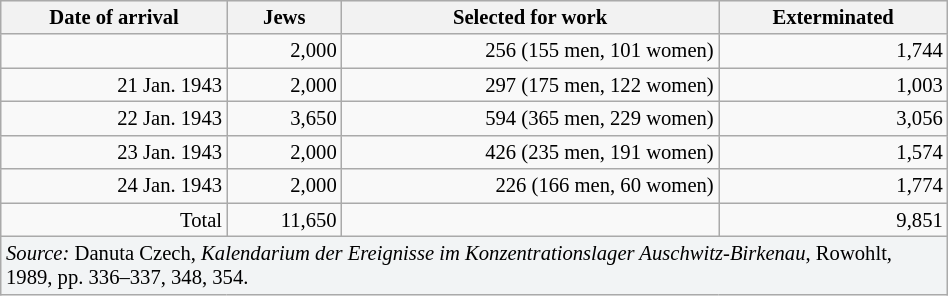<table class="wikitable" style="float:right; width:50%; margin-left:1em; text-align:right; font-size:86%">
<tr>
<th>Date of arrival</th>
<th>Jews</th>
<th>Selected for work</th>
<th>Exterminated</th>
</tr>
<tr>
<td></td>
<td>2,000</td>
<td>256 (155 men, 101 women)</td>
<td>1,744</td>
</tr>
<tr>
<td>21 Jan. 1943</td>
<td>2,000</td>
<td>297 (175 men, 122 women)</td>
<td>1,003</td>
</tr>
<tr>
<td>22 Jan. 1943</td>
<td>3,650</td>
<td>594 (365 men, 229 women)</td>
<td>3,056</td>
</tr>
<tr>
<td>23 Jan. 1943</td>
<td>2,000</td>
<td>426 (235 men, 191 women)</td>
<td>1,574</td>
</tr>
<tr>
<td>24 Jan. 1943</td>
<td>2,000</td>
<td>226 (166 men, 60 women)</td>
<td>1,774</td>
</tr>
<tr>
<td>Total</td>
<td>11,650</td>
<td></td>
<td>9,851</td>
</tr>
<tr bgcolor="#F2F4F5">
<td colspan="4" align="left"><em>Source:</em> Danuta Czech, <em>Kalendarium der Ereignisse im Konzentrationslager Auschwitz-Birkenau</em>, Rowohlt, 1989, pp. 336–337, 348, 354.</td>
</tr>
</table>
